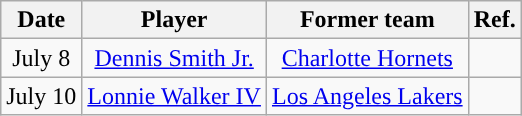<table class="wikitable sortable sortable" style="text-align: center">
<tr>
<th>Date</th>
<th>Player</th>
<th>Former team</th>
<th>Ref.</th>
</tr>
<tr>
<td>July 8</td>
<td><a href='#'>Dennis Smith Jr.</a></td>
<td><a href='#'>Charlotte Hornets</a></td>
<td></td>
</tr>
<tr>
<td>July 10</td>
<td><a href='#'>Lonnie Walker IV</a></td>
<td><a href='#'>Los Angeles Lakers</a></td>
<td></td>
</tr>
</table>
